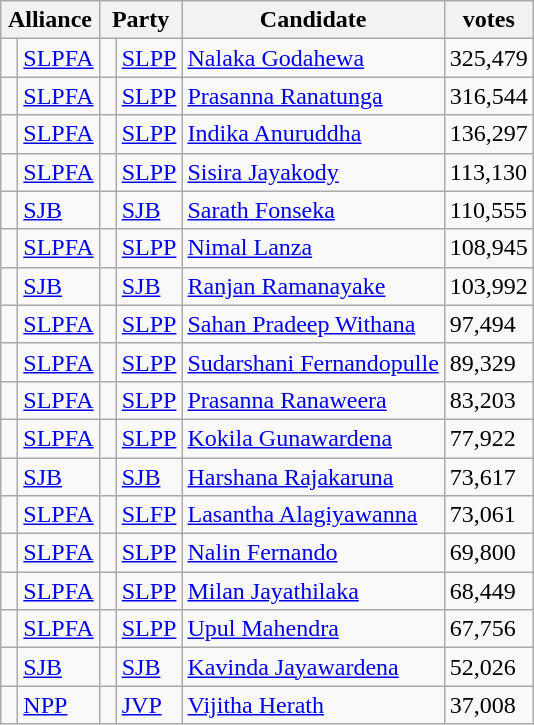<table class="wikitable sortable mw-collapsible">
<tr>
<th colspan="2">Alliance</th>
<th colspan="2">Party</th>
<th>Candidate</th>
<th>votes</th>
</tr>
<tr>
<td bgcolor=> </td>
<td align=left><a href='#'>SLPFA</a></td>
<td bgcolor=> </td>
<td align=left><a href='#'>SLPP</a></td>
<td><a href='#'>Nalaka Godahewa</a></td>
<td>325,479</td>
</tr>
<tr>
<td bgcolor=> </td>
<td align=left><a href='#'>SLPFA</a></td>
<td bgcolor=> </td>
<td align=left><a href='#'>SLPP</a></td>
<td><a href='#'>Prasanna Ranatunga</a></td>
<td>316,544</td>
</tr>
<tr>
<td bgcolor=> </td>
<td align=left><a href='#'>SLPFA</a></td>
<td bgcolor=> </td>
<td align=left><a href='#'>SLPP</a></td>
<td><a href='#'>Indika Anuruddha</a></td>
<td>136,297</td>
</tr>
<tr>
<td bgcolor=> </td>
<td align=left><a href='#'>SLPFA</a></td>
<td bgcolor=> </td>
<td align=left><a href='#'>SLPP</a></td>
<td><a href='#'>Sisira Jayakody</a></td>
<td>113,130</td>
</tr>
<tr>
<td bgcolor=> </td>
<td align=left><a href='#'>SJB</a></td>
<td bgcolor=> </td>
<td align=left><a href='#'>SJB</a></td>
<td><a href='#'>Sarath Fonseka</a></td>
<td>110,555</td>
</tr>
<tr>
<td bgcolor=> </td>
<td align=left><a href='#'>SLPFA</a></td>
<td bgcolor=> </td>
<td align=left><a href='#'>SLPP</a></td>
<td><a href='#'>Nimal Lanza</a></td>
<td>108,945</td>
</tr>
<tr>
<td bgcolor=> </td>
<td align=left><a href='#'>SJB</a></td>
<td bgcolor=> </td>
<td align=left><a href='#'>SJB</a></td>
<td><a href='#'>Ranjan Ramanayake</a></td>
<td>103,992</td>
</tr>
<tr>
<td bgcolor=> </td>
<td align=left><a href='#'>SLPFA</a></td>
<td bgcolor=> </td>
<td align=left><a href='#'>SLPP</a></td>
<td><a href='#'>Sahan Pradeep Withana</a></td>
<td>97,494</td>
</tr>
<tr>
<td bgcolor=> </td>
<td align=left><a href='#'>SLPFA</a></td>
<td bgcolor=> </td>
<td align=left><a href='#'>SLPP</a></td>
<td><a href='#'>Sudarshani Fernandopulle</a></td>
<td>89,329</td>
</tr>
<tr>
<td bgcolor=> </td>
<td align=left><a href='#'>SLPFA</a></td>
<td bgcolor=> </td>
<td align=left><a href='#'>SLPP</a></td>
<td><a href='#'>Prasanna Ranaweera</a></td>
<td>83,203</td>
</tr>
<tr>
<td bgcolor=> </td>
<td align=left><a href='#'>SLPFA</a></td>
<td bgcolor=> </td>
<td align=left><a href='#'>SLPP</a></td>
<td><a href='#'>Kokila Gunawardena</a></td>
<td>77,922</td>
</tr>
<tr>
<td bgcolor=> </td>
<td align=left><a href='#'>SJB</a></td>
<td bgcolor=> </td>
<td align=left><a href='#'>SJB</a></td>
<td><a href='#'>Harshana Rajakaruna</a></td>
<td>73,617</td>
</tr>
<tr>
<td bgcolor=> </td>
<td align=left><a href='#'>SLPFA</a></td>
<td bgcolor=> </td>
<td align=left><a href='#'>SLFP</a></td>
<td><a href='#'>Lasantha Alagiyawanna</a></td>
<td>73,061</td>
</tr>
<tr>
<td bgcolor=> </td>
<td align=left><a href='#'>SLPFA</a></td>
<td bgcolor=> </td>
<td align=left><a href='#'>SLPP</a></td>
<td><a href='#'>Nalin Fernando</a></td>
<td>69,800</td>
</tr>
<tr>
<td bgcolor=> </td>
<td align=left><a href='#'>SLPFA</a></td>
<td bgcolor=> </td>
<td align=left><a href='#'>SLPP</a></td>
<td><a href='#'>Milan Jayathilaka</a></td>
<td>68,449</td>
</tr>
<tr>
<td bgcolor=> </td>
<td align=left><a href='#'>SLPFA</a></td>
<td bgcolor=> </td>
<td align=left><a href='#'>SLPP</a></td>
<td><a href='#'>Upul Mahendra</a></td>
<td>67,756</td>
</tr>
<tr>
<td bgcolor=> </td>
<td align=left><a href='#'>SJB</a></td>
<td bgcolor=> </td>
<td align=left><a href='#'>SJB</a></td>
<td><a href='#'>Kavinda Jayawardena</a></td>
<td>52,026</td>
</tr>
<tr>
<td bgcolor=> </td>
<td align=left><a href='#'>NPP</a></td>
<td bgcolor=> </td>
<td align=left><a href='#'>JVP</a></td>
<td><a href='#'>Vijitha Herath</a></td>
<td>37,008</td>
</tr>
</table>
